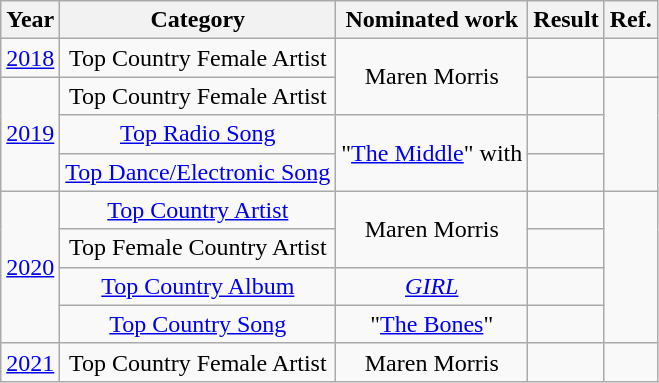<table class="wikitable" style="text-align:center;">
<tr>
<th>Year</th>
<th>Category</th>
<th>Nominated work</th>
<th>Result</th>
<th>Ref.</th>
</tr>
<tr>
<td><a href='#'>2018</a></td>
<td>Top Country Female Artist</td>
<td rowspan="2">Maren Morris</td>
<td></td>
<td></td>
</tr>
<tr>
<td rowspan="3"><a href='#'>2019</a></td>
<td>Top Country Female Artist</td>
<td></td>
<td rowspan="3"></td>
</tr>
<tr>
<td><a href='#'>Top Radio Song</a></td>
<td rowspan="2">"<a href='#'>The Middle</a>" with </td>
<td></td>
</tr>
<tr>
<td><a href='#'>Top Dance/Electronic Song</a></td>
<td></td>
</tr>
<tr>
<td rowspan="4"><a href='#'>2020</a></td>
<td><a href='#'>Top Country Artist</a></td>
<td rowspan="2">Maren Morris</td>
<td></td>
<td rowspan="4"></td>
</tr>
<tr>
<td>Top Female Country Artist</td>
<td></td>
</tr>
<tr>
<td><a href='#'>Top Country Album</a></td>
<td><em><a href='#'>GIRL</a></em></td>
<td></td>
</tr>
<tr>
<td><a href='#'>Top Country Song</a></td>
<td>"<a href='#'>The Bones</a>"</td>
<td></td>
</tr>
<tr>
<td rowspan="1"><a href='#'>2021</a></td>
<td>Top Country Female Artist</td>
<td rowspan="1">Maren Morris</td>
<td></td>
<td></td>
</tr>
</table>
